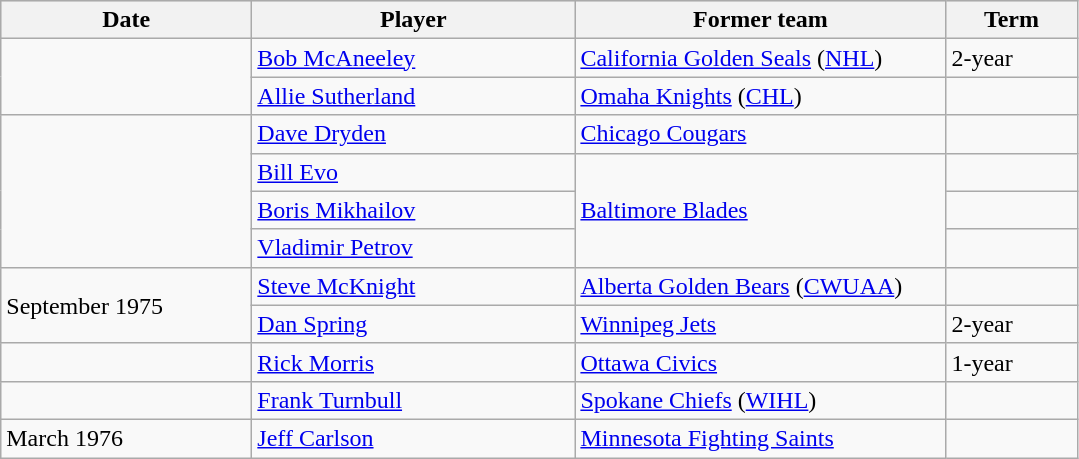<table class="wikitable">
<tr style="background:#ddd; text-align:center;">
<th style="width: 10em;">Date</th>
<th style="width: 13em;">Player</th>
<th style="width: 15em;">Former team</th>
<th style="width: 5em;">Term</th>
</tr>
<tr>
<td rowspan=2></td>
<td><a href='#'>Bob McAneeley</a></td>
<td><a href='#'>California Golden Seals</a> (<a href='#'>NHL</a>)</td>
<td>2-year</td>
</tr>
<tr>
<td><a href='#'>Allie Sutherland</a></td>
<td><a href='#'>Omaha Knights</a> (<a href='#'>CHL</a>)</td>
<td></td>
</tr>
<tr>
<td rowspan=4></td>
<td><a href='#'>Dave Dryden</a></td>
<td><a href='#'>Chicago Cougars</a></td>
<td></td>
</tr>
<tr>
<td><a href='#'>Bill Evo</a></td>
<td rowspan=3><a href='#'>Baltimore Blades</a></td>
<td></td>
</tr>
<tr>
<td><a href='#'>Boris Mikhailov</a></td>
<td></td>
</tr>
<tr>
<td><a href='#'>Vladimir Petrov</a></td>
<td></td>
</tr>
<tr>
<td rowspan=2>September 1975</td>
<td><a href='#'>Steve McKnight</a></td>
<td><a href='#'>Alberta Golden Bears</a> (<a href='#'>CWUAA</a>)</td>
<td></td>
</tr>
<tr>
<td><a href='#'>Dan Spring</a></td>
<td><a href='#'>Winnipeg Jets</a></td>
<td>2-year</td>
</tr>
<tr>
<td></td>
<td><a href='#'>Rick Morris</a></td>
<td><a href='#'>Ottawa Civics</a></td>
<td>1-year</td>
</tr>
<tr>
<td></td>
<td><a href='#'>Frank Turnbull</a></td>
<td><a href='#'>Spokane Chiefs</a> (<a href='#'>WIHL</a>)</td>
<td></td>
</tr>
<tr>
<td>March 1976</td>
<td><a href='#'>Jeff Carlson</a></td>
<td><a href='#'>Minnesota Fighting Saints</a></td>
<td></td>
</tr>
</table>
